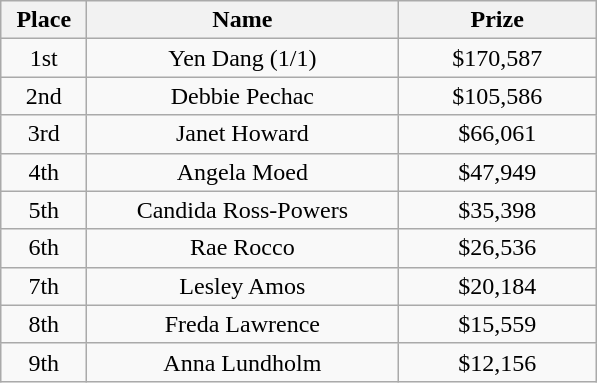<table class="wikitable">
<tr>
<th width="50">Place</th>
<th width="200">Name</th>
<th width="125">Prize</th>
</tr>
<tr>
<td align = "center">1st</td>
<td align = "center">Yen Dang (1/1)</td>
<td align = "center">$170,587</td>
</tr>
<tr>
<td align = "center">2nd</td>
<td align = "center">Debbie Pechac</td>
<td align = "center">$105,586</td>
</tr>
<tr>
<td align = "center">3rd</td>
<td align = "center">Janet Howard</td>
<td align = "center">$66,061</td>
</tr>
<tr>
<td align = "center">4th</td>
<td align = "center">Angela Moed</td>
<td align = "center">$47,949</td>
</tr>
<tr>
<td align = "center">5th</td>
<td align = "center">Candida Ross-Powers</td>
<td align = "center">$35,398</td>
</tr>
<tr>
<td align = "center">6th</td>
<td align = "center">Rae Rocco</td>
<td align = "center">$26,536</td>
</tr>
<tr>
<td align = "center">7th</td>
<td align = "center">Lesley Amos</td>
<td align = "center">$20,184</td>
</tr>
<tr>
<td align = "center">8th</td>
<td align = "center">Freda Lawrence</td>
<td align = "center">$15,559</td>
</tr>
<tr>
<td align = "center">9th</td>
<td align = "center">Anna Lundholm</td>
<td align = "center">$12,156</td>
</tr>
</table>
